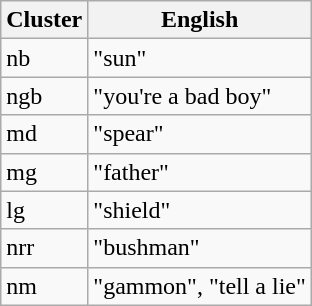<table class="wikitable">
<tr>
<th>Cluster</th>
<th>English</th>
</tr>
<tr>
<td>nb</td>
<td> "sun"</td>
</tr>
<tr>
<td>ngb</td>
<td> "you're a bad boy"</td>
</tr>
<tr>
<td>md</td>
<td> "spear"</td>
</tr>
<tr>
<td>mg</td>
<td> "father"</td>
</tr>
<tr>
<td>lg</td>
<td> "shield"</td>
</tr>
<tr>
<td>nrr</td>
<td> "bushman"</td>
</tr>
<tr>
<td>nm</td>
<td> "gammon", "tell a lie"</td>
</tr>
</table>
